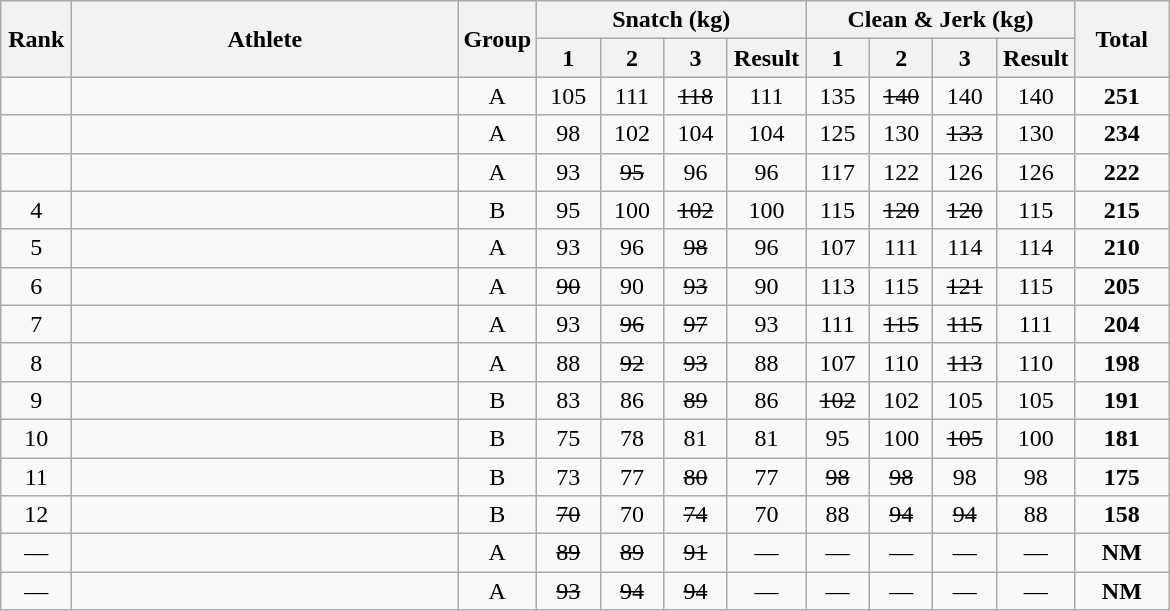<table class = "wikitable" style="text-align:center;">
<tr>
<th rowspan=2 width=40>Rank</th>
<th rowspan=2 width=250>Athlete</th>
<th rowspan=2 width=40>Group</th>
<th colspan=4>Snatch (kg)</th>
<th colspan=4>Clean & Jerk (kg)</th>
<th rowspan=2 width=55>Total</th>
</tr>
<tr>
<th width=35>1</th>
<th width=35>2</th>
<th width=35>3</th>
<th width=45>Result</th>
<th width=35>1</th>
<th width=35>2</th>
<th width=35>3</th>
<th width=45>Result</th>
</tr>
<tr>
<td></td>
<td align="left"></td>
<td>A</td>
<td>105</td>
<td>111</td>
<td><s>118</s></td>
<td>111</td>
<td>135</td>
<td><s>140</s></td>
<td>140</td>
<td>140</td>
<td><strong>251</strong></td>
</tr>
<tr>
<td></td>
<td align="left"></td>
<td>A</td>
<td>98</td>
<td>102</td>
<td>104</td>
<td>104</td>
<td>125</td>
<td>130</td>
<td><s>133</s></td>
<td>130</td>
<td><strong>234</strong></td>
</tr>
<tr>
<td></td>
<td align="left"></td>
<td>A</td>
<td>93</td>
<td><s>95</s></td>
<td>96</td>
<td>96</td>
<td>117</td>
<td>122</td>
<td>126</td>
<td>126</td>
<td><strong>222</strong></td>
</tr>
<tr>
<td>4</td>
<td align="left"></td>
<td>B</td>
<td>95</td>
<td>100</td>
<td><s>102</s></td>
<td>100</td>
<td>115</td>
<td><s>120</s></td>
<td><s>120</s></td>
<td>115</td>
<td><strong>215</strong></td>
</tr>
<tr>
<td>5</td>
<td align="left"></td>
<td>A</td>
<td>93</td>
<td>96</td>
<td><s>98</s></td>
<td>96</td>
<td>107</td>
<td>111</td>
<td>114</td>
<td>114</td>
<td><strong>210</strong></td>
</tr>
<tr>
<td>6</td>
<td align=left></td>
<td>A</td>
<td><s>90</s></td>
<td>90</td>
<td><s>93</s></td>
<td>90</td>
<td>113</td>
<td>115</td>
<td><s>121</s></td>
<td>115</td>
<td><strong>205</strong></td>
</tr>
<tr>
<td>7</td>
<td align=left></td>
<td>A</td>
<td>93</td>
<td><s>96</s></td>
<td><s>97</s></td>
<td>93</td>
<td>111</td>
<td><s>115</s></td>
<td><s>115</s></td>
<td>111</td>
<td><strong>204</strong></td>
</tr>
<tr>
<td>8</td>
<td align="left"></td>
<td>A</td>
<td>88</td>
<td><s>92</s></td>
<td><s>93</s></td>
<td>88</td>
<td>107</td>
<td>110</td>
<td><s>113</s></td>
<td>110</td>
<td><strong>198</strong></td>
</tr>
<tr>
<td>9</td>
<td align=left></td>
<td>B</td>
<td>83</td>
<td>86</td>
<td><s>89</s></td>
<td>86</td>
<td><s>102</s></td>
<td>102</td>
<td>105</td>
<td>105</td>
<td><strong>191</strong></td>
</tr>
<tr>
<td>10</td>
<td align=left></td>
<td>B</td>
<td>75</td>
<td>78</td>
<td>81</td>
<td>81</td>
<td>95</td>
<td>100</td>
<td><s>105</s></td>
<td>100</td>
<td><strong>181</strong></td>
</tr>
<tr>
<td>11</td>
<td align=left></td>
<td>B</td>
<td>73</td>
<td>77</td>
<td><s>80</s></td>
<td>77</td>
<td><s>98</s></td>
<td><s>98</s></td>
<td>98</td>
<td>98</td>
<td><strong>175</strong></td>
</tr>
<tr>
<td>12</td>
<td align=left></td>
<td>B</td>
<td><s>70</s></td>
<td>70</td>
<td><s>74</s></td>
<td>70</td>
<td>88</td>
<td><s>94</s></td>
<td><s>94</s></td>
<td>88</td>
<td><strong>158</strong></td>
</tr>
<tr>
<td>—</td>
<td align="left"></td>
<td>A</td>
<td><s>89</s></td>
<td><s>89</s></td>
<td><s>91</s></td>
<td>—</td>
<td>—</td>
<td>—</td>
<td>—</td>
<td>—</td>
<td><strong>NM</strong></td>
</tr>
<tr>
<td>—</td>
<td align="left"></td>
<td>A</td>
<td><s>93</s></td>
<td><s>94</s></td>
<td><s>94</s></td>
<td>—</td>
<td>—</td>
<td>—</td>
<td>—</td>
<td>—</td>
<td><strong>NM</strong></td>
</tr>
</table>
